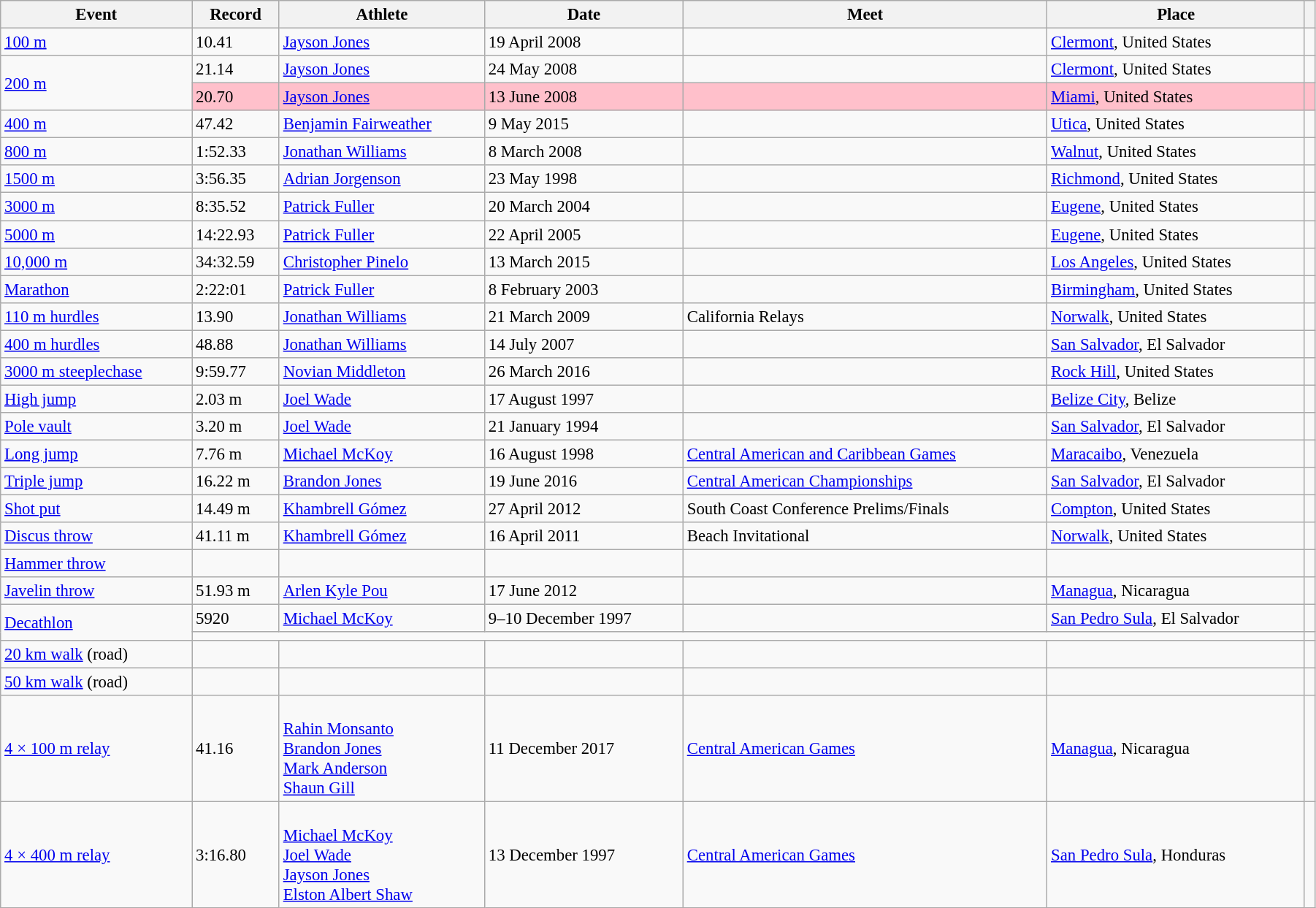<table class="wikitable" style="font-size:95%; width: 95%;">
<tr>
<th>Event</th>
<th>Record</th>
<th>Athlete</th>
<th>Date</th>
<th>Meet</th>
<th>Place</th>
<th></th>
</tr>
<tr>
<td><a href='#'>100 m</a></td>
<td>10.41 </td>
<td><a href='#'>Jayson Jones</a></td>
<td>19 April 2008</td>
<td></td>
<td><a href='#'>Clermont</a>, United States</td>
<td></td>
</tr>
<tr>
<td rowspan=2><a href='#'>200 m</a></td>
<td>21.14 </td>
<td><a href='#'>Jayson Jones</a></td>
<td>24 May 2008</td>
<td></td>
<td><a href='#'>Clermont</a>, United States</td>
<td></td>
</tr>
<tr style="background:pink">
<td>20.70 </td>
<td><a href='#'>Jayson Jones</a></td>
<td>13 June 2008</td>
<td></td>
<td><a href='#'>Miami</a>, United States</td>
<td></td>
</tr>
<tr>
<td><a href='#'>400 m</a></td>
<td>47.42</td>
<td><a href='#'>Benjamin Fairweather</a></td>
<td>9 May 2015</td>
<td></td>
<td><a href='#'>Utica</a>, United States</td>
<td></td>
</tr>
<tr>
<td><a href='#'>800 m</a></td>
<td>1:52.33</td>
<td><a href='#'>Jonathan Williams</a></td>
<td>8 March 2008</td>
<td></td>
<td><a href='#'>Walnut</a>, United States</td>
<td></td>
</tr>
<tr>
<td><a href='#'>1500 m</a></td>
<td>3:56.35</td>
<td><a href='#'>Adrian Jorgenson</a></td>
<td>23 May 1998</td>
<td></td>
<td><a href='#'>Richmond</a>, United States</td>
<td></td>
</tr>
<tr>
<td><a href='#'>3000 m</a></td>
<td>8:35.52</td>
<td><a href='#'>Patrick Fuller</a></td>
<td>20 March 2004</td>
<td></td>
<td><a href='#'>Eugene</a>, United States</td>
<td></td>
</tr>
<tr>
<td><a href='#'>5000 m</a></td>
<td>14:22.93</td>
<td><a href='#'>Patrick Fuller</a></td>
<td>22 April 2005</td>
<td></td>
<td><a href='#'>Eugene</a>, United States</td>
<td></td>
</tr>
<tr>
<td><a href='#'>10,000 m</a></td>
<td>34:32.59</td>
<td><a href='#'>Christopher Pinelo</a></td>
<td>13 March 2015</td>
<td></td>
<td><a href='#'>Los Angeles</a>, United States</td>
<td></td>
</tr>
<tr>
<td><a href='#'>Marathon</a></td>
<td>2:22:01</td>
<td><a href='#'>Patrick Fuller</a></td>
<td>8 February 2003</td>
<td></td>
<td><a href='#'>Birmingham</a>, United States</td>
<td></td>
</tr>
<tr>
<td><a href='#'>110 m hurdles</a></td>
<td>13.90 </td>
<td><a href='#'>Jonathan Williams</a></td>
<td>21 March 2009</td>
<td>California Relays</td>
<td><a href='#'>Norwalk</a>, United States</td>
<td></td>
</tr>
<tr>
<td><a href='#'>400 m hurdles</a></td>
<td>48.88</td>
<td><a href='#'>Jonathan Williams</a></td>
<td>14 July 2007</td>
<td></td>
<td><a href='#'>San Salvador</a>, El Salvador</td>
<td></td>
</tr>
<tr>
<td><a href='#'>3000 m steeplechase</a></td>
<td>9:59.77</td>
<td><a href='#'>Novian Middleton</a></td>
<td>26 March 2016</td>
<td></td>
<td><a href='#'>Rock Hill</a>, United States</td>
<td></td>
</tr>
<tr>
<td><a href='#'>High jump</a></td>
<td>2.03 m</td>
<td><a href='#'>Joel Wade</a></td>
<td>17 August 1997</td>
<td></td>
<td><a href='#'>Belize City</a>, Belize</td>
<td></td>
</tr>
<tr>
<td><a href='#'>Pole vault</a></td>
<td>3.20 m</td>
<td><a href='#'>Joel Wade</a></td>
<td>21 January 1994</td>
<td></td>
<td><a href='#'>San Salvador</a>, El Salvador</td>
<td></td>
</tr>
<tr>
<td><a href='#'>Long jump</a></td>
<td>7.76 m </td>
<td><a href='#'>Michael McKoy</a></td>
<td>16 August 1998</td>
<td><a href='#'>Central American and Caribbean Games</a></td>
<td><a href='#'>Maracaibo</a>, Venezuela</td>
<td></td>
</tr>
<tr>
<td><a href='#'>Triple jump</a></td>
<td>16.22 m </td>
<td><a href='#'>Brandon Jones</a></td>
<td>19 June 2016</td>
<td><a href='#'>Central American Championships</a></td>
<td><a href='#'>San Salvador</a>, El Salvador</td>
<td></td>
</tr>
<tr>
<td><a href='#'>Shot put</a></td>
<td>14.49 m</td>
<td><a href='#'>Khambrell Gómez</a></td>
<td>27 April 2012</td>
<td>South Coast Conference Prelims/Finals</td>
<td><a href='#'>Compton</a>, United States</td>
<td></td>
</tr>
<tr>
<td><a href='#'>Discus throw</a></td>
<td>41.11 m</td>
<td><a href='#'>Khambrell Gómez</a></td>
<td>16 April 2011</td>
<td>Beach Invitational</td>
<td><a href='#'>Norwalk</a>, United States</td>
<td></td>
</tr>
<tr>
<td><a href='#'>Hammer throw</a></td>
<td></td>
<td></td>
<td></td>
<td></td>
<td></td>
<td></td>
</tr>
<tr>
<td><a href='#'>Javelin throw</a></td>
<td>51.93 m</td>
<td><a href='#'>Arlen Kyle Pou</a></td>
<td>17 June 2012</td>
<td></td>
<td><a href='#'>Managua</a>, Nicaragua</td>
<td></td>
</tr>
<tr>
<td rowspan=2><a href='#'>Decathlon</a></td>
<td>5920 </td>
<td><a href='#'>Michael McKoy</a></td>
<td>9–10 December 1997</td>
<td></td>
<td><a href='#'>San Pedro Sula</a>, El Salvador</td>
<td></td>
</tr>
<tr>
<td colspan=5></td>
<td></td>
</tr>
<tr>
<td><a href='#'>20 km walk</a> (road)</td>
<td></td>
<td></td>
<td></td>
<td></td>
<td></td>
<td></td>
</tr>
<tr>
<td><a href='#'>50 km walk</a> (road)</td>
<td></td>
<td></td>
<td></td>
<td></td>
<td></td>
<td></td>
</tr>
<tr>
<td><a href='#'>4 × 100 m relay</a></td>
<td>41.16</td>
<td><br><a href='#'>Rahin Monsanto</a><br><a href='#'>Brandon Jones</a><br><a href='#'>Mark Anderson</a><br><a href='#'>Shaun Gill</a></td>
<td>11 December 2017</td>
<td><a href='#'>Central American Games</a></td>
<td><a href='#'>Managua</a>, Nicaragua</td>
<td></td>
</tr>
<tr>
<td><a href='#'>4 × 400 m relay</a></td>
<td>3:16.80</td>
<td><br><a href='#'>Michael McKoy</a><br><a href='#'>Joel Wade</a><br><a href='#'>Jayson Jones</a><br><a href='#'>Elston Albert Shaw</a></td>
<td>13 December 1997</td>
<td><a href='#'>Central American Games</a></td>
<td><a href='#'>San Pedro Sula</a>, Honduras</td>
<td></td>
</tr>
</table>
